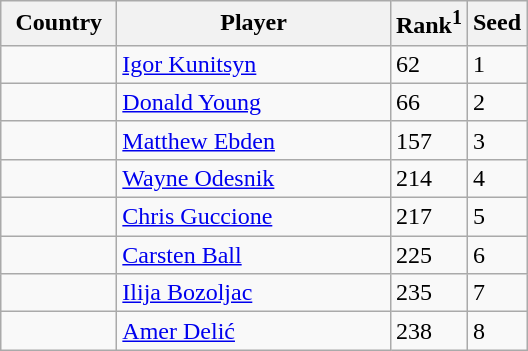<table class="sortable wikitable">
<tr>
<th width="70">Country</th>
<th width="175">Player</th>
<th>Rank<sup>1</sup></th>
<th>Seed</th>
</tr>
<tr>
<td></td>
<td><a href='#'>Igor Kunitsyn</a></td>
<td>62</td>
<td>1</td>
</tr>
<tr>
<td></td>
<td><a href='#'>Donald Young</a></td>
<td>66</td>
<td>2</td>
</tr>
<tr>
<td></td>
<td><a href='#'>Matthew Ebden</a></td>
<td>157</td>
<td>3</td>
</tr>
<tr>
<td></td>
<td><a href='#'>Wayne Odesnik</a></td>
<td>214</td>
<td>4</td>
</tr>
<tr>
<td></td>
<td><a href='#'>Chris Guccione</a></td>
<td>217</td>
<td>5</td>
</tr>
<tr>
<td></td>
<td><a href='#'>Carsten Ball</a></td>
<td>225</td>
<td>6</td>
</tr>
<tr>
<td></td>
<td><a href='#'>Ilija Bozoljac</a></td>
<td>235</td>
<td>7</td>
</tr>
<tr>
<td></td>
<td><a href='#'>Amer Delić</a></td>
<td>238</td>
<td>8</td>
</tr>
</table>
